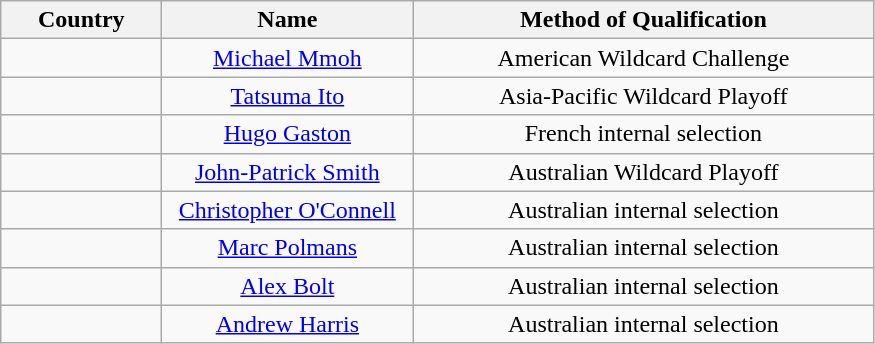<table class="wikitable" style="text-align: center;">
<tr>
<th style="width:100px;">Country</th>
<th width=160>Name</th>
<th width=300>Method of Qualification</th>
</tr>
<tr>
<td></td>
<td><a href='#'>Michael Mmoh</a></td>
<td>American Wildcard Challenge</td>
</tr>
<tr>
<td></td>
<td><a href='#'>Tatsuma Ito</a></td>
<td>Asia-Pacific Wildcard Playoff</td>
</tr>
<tr>
<td></td>
<td><a href='#'>Hugo Gaston</a></td>
<td>French internal selection</td>
</tr>
<tr>
<td></td>
<td><a href='#'>John-Patrick Smith</a></td>
<td>Australian Wildcard Playoff</td>
</tr>
<tr>
<td></td>
<td><a href='#'>Christopher O'Connell</a></td>
<td>Australian internal selection</td>
</tr>
<tr>
<td></td>
<td><a href='#'>Marc Polmans</a></td>
<td>Australian internal selection</td>
</tr>
<tr>
<td></td>
<td><a href='#'>Alex Bolt</a></td>
<td>Australian internal selection</td>
</tr>
<tr>
<td></td>
<td><a href='#'>Andrew Harris</a></td>
<td>Australian internal selection</td>
</tr>
</table>
